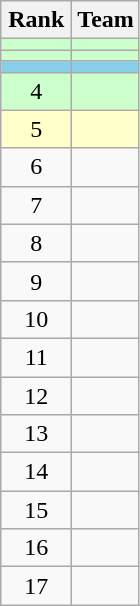<table class="wikitable" style="text-align:center;">
<tr>
<th width=40>Rank</th>
<th>Team</th>
</tr>
<tr bgcolor=#ccffcc>
<td></td>
<td style="text-align:left;"></td>
</tr>
<tr bgcolor=#ccffcc>
<td></td>
<td style="text-align:left;"></td>
</tr>
<tr bgcolor=#87ceeb>
<td></td>
<td style="text-align:left;"></td>
</tr>
<tr bgcolor=#ccffcc>
<td>4</td>
<td style="text-align:left;"></td>
</tr>
<tr bgcolor=#ffffcc>
<td>5</td>
<td style="text-align:left;"></td>
</tr>
<tr>
<td>6</td>
<td style="text-align:left;"></td>
</tr>
<tr>
<td>7</td>
<td style="text-align:left;"></td>
</tr>
<tr>
<td>8</td>
<td style="text-align:left;"></td>
</tr>
<tr>
<td>9</td>
<td style="text-align:left;"></td>
</tr>
<tr>
<td>10</td>
<td style="text-align:left;"></td>
</tr>
<tr>
<td>11</td>
<td style="text-align:left;"></td>
</tr>
<tr>
<td>12</td>
<td style="text-align:left;"></td>
</tr>
<tr>
<td>13</td>
<td style="text-align:left;"></td>
</tr>
<tr>
<td>14</td>
<td style="text-align:left;"></td>
</tr>
<tr>
<td>15</td>
<td style="text-align:left;"></td>
</tr>
<tr>
<td>16</td>
<td style="text-align:left;"></td>
</tr>
<tr>
<td>17</td>
<td style="text-align:left;"></td>
</tr>
</table>
